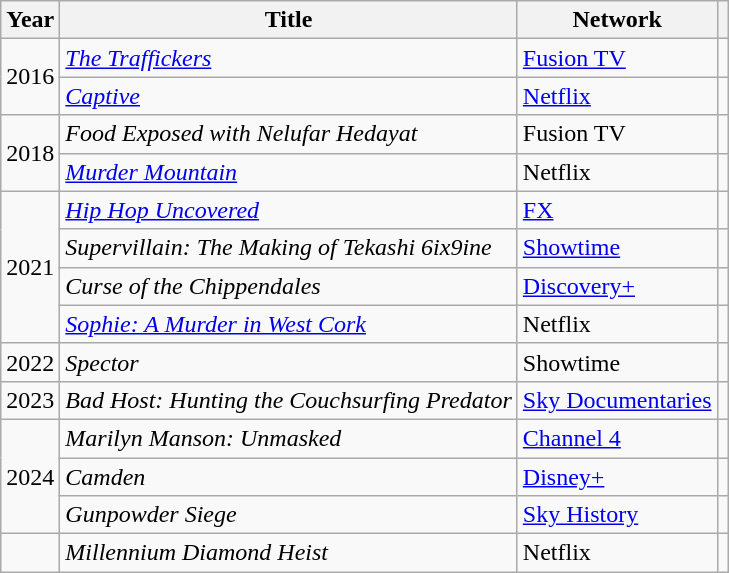<table class="wikitable plainrowheaders sortable">
<tr style="text-align:center;">
<th>Year</th>
<th>Title</th>
<th>Network</th>
<th class="unsortable"></th>
</tr>
<tr>
<td rowspan="2">2016</td>
<td><em><a href='#'>The Traffickers</a></em></td>
<td><a href='#'>Fusion TV</a></td>
<td></td>
</tr>
<tr>
<td><em><a href='#'>Captive</a></em></td>
<td><a href='#'>Netflix</a></td>
<td></td>
</tr>
<tr>
<td rowspan="2">2018</td>
<td><em>Food Exposed with Nelufar Hedayat</em></td>
<td>Fusion TV</td>
<td></td>
</tr>
<tr>
<td><em><a href='#'>Murder Mountain</a></em></td>
<td>Netflix</td>
<td></td>
</tr>
<tr>
<td rowspan="4">2021</td>
<td><em><a href='#'>Hip Hop Uncovered</a></em></td>
<td><a href='#'>FX</a></td>
<td></td>
</tr>
<tr>
<td><em>Supervillain: The Making of Tekashi 6ix9ine</em></td>
<td><a href='#'>Showtime</a></td>
<td></td>
</tr>
<tr>
<td><em>Curse of the Chippendales</em></td>
<td><a href='#'>Discovery+</a></td>
<td></td>
</tr>
<tr>
<td><em><a href='#'>Sophie: A Murder in West Cork</a></em></td>
<td>Netflix</td>
<td></td>
</tr>
<tr>
<td>2022</td>
<td><em>Spector</em></td>
<td>Showtime</td>
<td></td>
</tr>
<tr>
<td>2023</td>
<td><em>Bad Host: Hunting the Couchsurfing Predator</em></td>
<td><a href='#'>Sky Documentaries</a></td>
<td></td>
</tr>
<tr>
<td rowspan="3">2024</td>
<td><em>Marilyn Manson: Unmasked</em></td>
<td><a href='#'>Channel 4</a></td>
<td></td>
</tr>
<tr>
<td><em>Camden</em></td>
<td><a href='#'>Disney+</a></td>
<td></td>
</tr>
<tr>
<td><em>Gunpowder Siege</em></td>
<td><a href='#'>Sky History</a></td>
<td></td>
</tr>
<tr>
<td></td>
<td><em>Millennium Diamond Heist</em></td>
<td>Netflix</td>
<td></td>
</tr>
</table>
